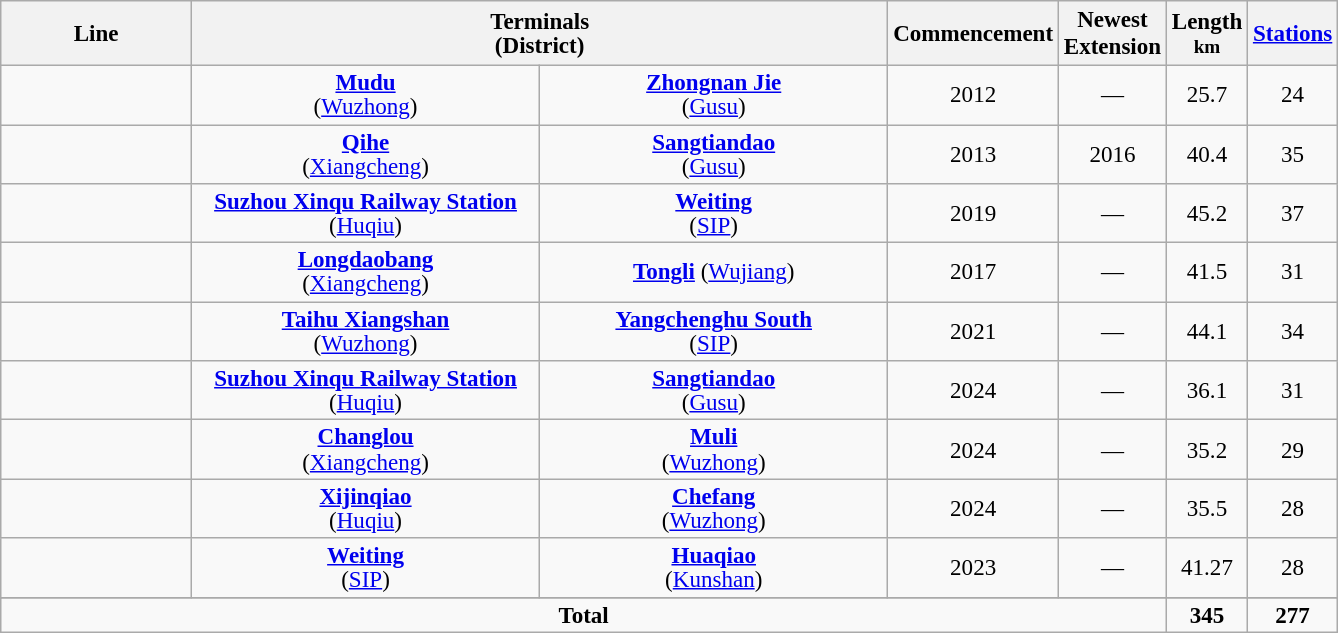<table class="wikitable sortable" style="cell-padding:1.5; font-size:96%; text-align:center;">
<tr>
<th data-sort-type="text"style="width:120px;">Line</th>
<th class="unsortable" colspan="2" style="width:450px; line-height:1.05">Terminals<br>(District)</th>
<th>Commencement</th>
<th>Newest<br>Extension</th>
<th style="line-height:1.05">Length<br><small>km</small></th>
<th style="line-height:1.05"><a href='#'>Stations</a></th>
</tr>
<tr>
<td style="text-align:center; line-height:1.05"></td>
<td style="text-align:center; width:225px; line-height:1.05"><strong><a href='#'>Mudu</a></strong><br>(<a href='#'>Wuzhong</a>)</td>
<td style="text-align:center; width:225px; line-height:1.05"><strong><a href='#'>Zhongnan Jie</a></strong><br>(<a href='#'>Gusu</a>)</td>
<td style="text-align:center; line-height:1.05">2012</td>
<td style="text-align:center; line-height:1.05">—</td>
<td style="text-align:center; line-height:1.05">25.7</td>
<td style="text-align:center; line-height:1.05">24</td>
</tr>
<tr>
<td style="text-align:center; line-height:1.05"></td>
<td style="text-align:center; width:225px; line-height:1.05"><strong><a href='#'>Qihe</a></strong><br>(<a href='#'>Xiangcheng</a>)</td>
<td style="text-align:center; width:225px; line-height:1.05"><strong><a href='#'>Sangtiandao</a></strong><br>(<a href='#'>Gusu</a>)</td>
<td style="text-align:center; line-height:1.05">2013</td>
<td style="text-align:center; line-height:1.05">2016</td>
<td style="text-align:center; line-height:1.05">40.4</td>
<td style="text-align:center; line-height:1.05">35</td>
</tr>
<tr>
<td style="text-align:center; line-height:1.05"></td>
<td style="text-align:center; width:225px; line-height:1.05"><strong><a href='#'>Suzhou Xinqu Railway Station</a></strong><br>(<a href='#'>Huqiu</a>)</td>
<td style="text-align:center; width:225px; line-height:1.05"><strong><a href='#'>Weiting</a></strong><br>(<a href='#'>SIP</a>)</td>
<td style="text-align:center; line-height:1.05">2019</td>
<td style="text-align:center; line-height:1.05">—</td>
<td style="text-align:center; line-height:1.05">45.2</td>
<td style="text-align:center; line-height:1.05">37</td>
</tr>
<tr>
<td style="text-align:center; line-height:1.05"></td>
<td style="text-align:center; width:225px; line-height:1.05"><strong><a href='#'>Longdaobang</a></strong><br>(<a href='#'>Xiangcheng</a>)</td>
<td style="text-align:center; width:225px; line-height:1.05"><strong><a href='#'>Tongli</a></strong> (<a href='#'>Wujiang</a>)</td>
<td style="text-align:center; line-height:1.05">2017</td>
<td style="text-align:center; line-height:1.05">—</td>
<td style="text-align:center; line-height:1.05">41.5</td>
<td style="text-align:center; line-height:1.05">31</td>
</tr>
<tr>
<td style="text-align:center; line-height:1.05"></td>
<td style="text-align:center; width:225px; line-height:1.05"><strong><a href='#'>Taihu Xiangshan</a></strong><br>(<a href='#'>Wuzhong</a>)</td>
<td style="text-align:center; width:225px; line-height:1.05"><strong><a href='#'>Yangchenghu South</a></strong><br>(<a href='#'>SIP</a>)</td>
<td style="text-align:center; line-height:1.05">2021</td>
<td style="text-align:center; line-height:1.05">—</td>
<td style="text-align:center; line-height:1.05">44.1</td>
<td style="text-align:center; line-height:1.05">34</td>
</tr>
<tr>
<td style="text-align:center; line-height:1.05"></td>
<td style="text-align:center; width:225px; line-height:1.05"><strong><a href='#'>Suzhou Xinqu Railway Station</a></strong><br>(<a href='#'>Huqiu</a>)</td>
<td style="text-align:center; width:225px; line-height:1.05"><strong><a href='#'>Sangtiandao</a></strong><br>(<a href='#'>Gusu</a>)</td>
<td style="text-align:center; line-height:1.05">2024</td>
<td style="text-align:center; line-height:1.05">—</td>
<td style="text-align:center; line-height:1.05">36.1</td>
<td style="text-align:center; line-height:1.05">31</td>
</tr>
<tr>
<td style="text-align:center; line-height:1.05"></td>
<td style="text-align:center; width:225px; line-height:1.05"><strong><a href='#'>Changlou</a></strong><br>(<a href='#'>Xiangcheng</a>)</td>
<td style="text-align:center; width:225px; line-height:1.05"><strong><a href='#'>Muli</a></strong><br>(<a href='#'>Wuzhong</a>)</td>
<td style="text-align:center; line-height:1.05">2024</td>
<td style="text-align:center; line-height:1.05">—</td>
<td style="text-align:center; line-height:1.05">35.2</td>
<td style="text-align:center; line-height:1.05">29</td>
</tr>
<tr>
<td style="text-align:center; line-height:1.05"></td>
<td style="text-align:center; width:225px; line-height:1.05"><strong><a href='#'>Xijinqiao</a></strong> <br>(<a href='#'>Huqiu</a>)</td>
<td style="text-align:center; width:225px; line-height:1.05"><strong><a href='#'>Chefang</a></strong> <br>(<a href='#'>Wuzhong</a>)</td>
<td style="text-align:center; line-height:1.05">2024</td>
<td style="text-align:center; line-height:1.05">—</td>
<td style="text-align:center; line-height:1.05">35.5</td>
<td style="text-align:center; line-height:1.05">28</td>
</tr>
<tr>
<td style="text-align:center; line-height:1.05"></td>
<td style="text-align:center; line-height:1.05"><strong><a href='#'>Weiting</a></strong><br>(<a href='#'>SIP</a>)</td>
<td style="text-align:center; line-height:1.05"><strong><a href='#'>Huaqiao</a></strong><br>(<a href='#'>Kunshan</a>)</td>
<td style="text-align:center; line-height:1.05">2023</td>
<td style="text-align:center; line-height:1.05">—</td>
<td style="text-align:center; line-height:1.05">41.27</td>
<td style="text-align:center; line-height:1.05">28</td>
</tr>
<tr align="center">
</tr>
<tr class="sortbottom">
<td colspan="5" style="text-align:center; line-height:1.05"><strong>Total</strong></td>
<td style="text-align:center; line-height:1.05"><strong>345</strong></td>
<td style="text-align:center; line-height:1.05"><strong>277</strong></td>
</tr>
</table>
